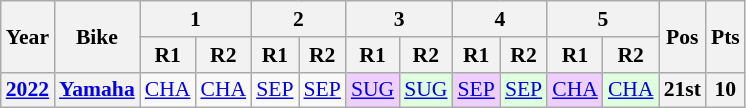<table class="wikitable" style="text-align:center; font-size:90%">
<tr>
<th valign="middle" rowspan=2>Year</th>
<th valign="middle" rowspan=2>Bike</th>
<th colspan=2>1</th>
<th colspan=2>2</th>
<th colspan=2>3</th>
<th colspan=2>4</th>
<th colspan=2>5</th>
<th rowspan=2>Pos</th>
<th rowspan=2>Pts</th>
</tr>
<tr>
<th>R1</th>
<th>R2</th>
<th>R1</th>
<th>R2</th>
<th>R1</th>
<th>R2</th>
<th>R1</th>
<th>R2</th>
<th>R1</th>
<th>R2</th>
</tr>
<tr>
<th><a href='#'>2022</a></th>
<th><a href='#'>Yamaha</a></th>
<td style="background:#;"><a href='#'>CHA</a><br></td>
<td style="background:#;"><a href='#'>CHA</a><br></td>
<td style="background:#;"><a href='#'>SEP</a><br></td>
<td style="background:#;"><a href='#'>SEP</a><br></td>
<td style="background:#efcfff;"><a href='#'>SUG</a><br></td>
<td style="background:#dfffdf;"><a href='#'>SUG</a><br></td>
<td style="background:#efcfff;"><a href='#'>SEP</a><br></td>
<td style="background:#dfffdf;"><a href='#'>SEP</a><br></td>
<td style="background:#efcfff;"><a href='#'>CHA</a><br></td>
<td style="background:#dfffdf;"><a href='#'>CHA</a><br></td>
<th style="background:#;">21st</th>
<th style="background:#;">10</th>
</tr>
</table>
